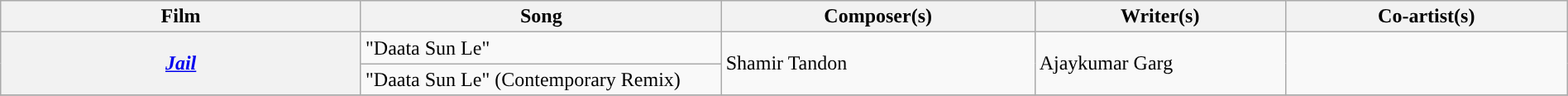<table class="wikitable plainrowheaders" style="width:100%; textcolor:#000">
<tr style="background:#b0e0e66;">
<th scope="col" style="width:23%;"><strong>Film</strong></th>
<th scope="col" style="width:23%;"><strong>Song</strong></th>
<th scope="col" style="width:20%;"><strong>Composer(s)</strong></th>
<th scope="col" style="width:16%;"><strong>Writer(s)</strong></th>
<th scope="col" style="width:18%;"><strong>Co-artist(s)</strong></th>
</tr>
<tr>
<th rowspan=2><em><a href='#'>Jail</a></em></th>
<td>"Daata Sun Le"</td>
<td rowspan=2>Shamir Tandon</td>
<td rowspan=2>Ajaykumar Garg</td>
<td rowspan=2></td>
</tr>
<tr>
<td>"Daata Sun Le" (Contemporary Remix)</td>
</tr>
<tr>
</tr>
</table>
